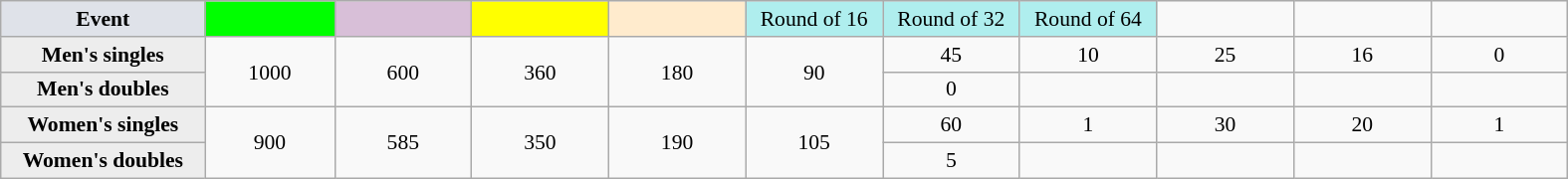<table class=wikitable style=font-size:90%;text-align:center>
<tr>
<td style="width:130px; background:#dfe2e9;"><strong>Event</strong></td>
<td style="width:80px; background:lime;"></td>
<td style="width:85px; background:thistle;"></td>
<td style="width:85px; background:#ff0;"></td>
<td style="width:85px; background:#ffebcd;"></td>
<td style="width:85px; background:#afeeee;">Round of 16</td>
<td style="width:85px; background:#afeeee;">Round of 32</td>
<td style="width:85px; background:#afeeee;">Round of 64</td>
<td width=85></td>
<td width=85></td>
<td width=85></td>
</tr>
<tr>
<th style="background:#ededed;">Men's singles</th>
<td rowspan=2>1000</td>
<td rowspan=2>600</td>
<td rowspan=2>360</td>
<td rowspan=2>180</td>
<td rowspan=2>90</td>
<td>45</td>
<td>10</td>
<td>25</td>
<td>16</td>
<td>0</td>
</tr>
<tr>
<th style="background:#ededed;">Men's doubles</th>
<td>0</td>
<td></td>
<td></td>
<td></td>
<td></td>
</tr>
<tr>
<th style="background:#ededed;">Women's singles</th>
<td rowspan=2>900</td>
<td rowspan=2>585</td>
<td rowspan=2>350</td>
<td rowspan=2>190</td>
<td rowspan=2>105</td>
<td>60</td>
<td>1</td>
<td>30</td>
<td>20</td>
<td>1</td>
</tr>
<tr>
<th style="background:#ededed;">Women's doubles</th>
<td>5</td>
<td></td>
<td></td>
<td></td>
<td></td>
</tr>
</table>
